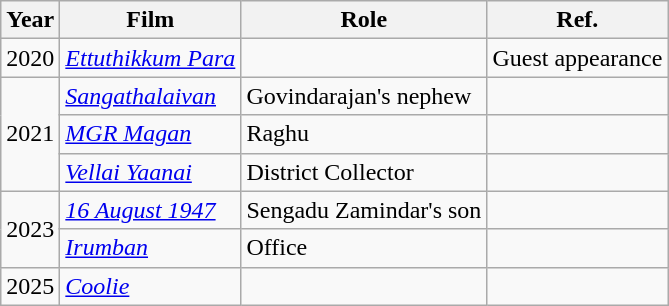<table class="wikitable sortable">
<tr>
<th>Year</th>
<th>Film</th>
<th>Role</th>
<th>Ref.</th>
</tr>
<tr>
<td>2020</td>
<td><em><a href='#'>Ettuthikkum Para</a></em></td>
<td></td>
<td>Guest appearance</td>
</tr>
<tr>
<td rowspan="3">2021</td>
<td><em><a href='#'>Sangathalaivan</a></em></td>
<td>Govindarajan's nephew</td>
<td></td>
</tr>
<tr>
<td><em><a href='#'>MGR Magan</a></em></td>
<td>Raghu</td>
<td></td>
</tr>
<tr>
<td><em><a href='#'>Vellai Yaanai</a></em></td>
<td>District Collector</td>
<td></td>
</tr>
<tr>
<td rowspan="2">2023</td>
<td><em><a href='#'>16 August 1947</a></em></td>
<td>Sengadu Zamindar's son</td>
<td></td>
</tr>
<tr>
<td><em><a href='#'>Irumban</a></em></td>
<td>Office</td>
<td></td>
</tr>
<tr>
<td>2025</td>
<td><em><a href='#'>Coolie</a></em></td>
<td></td>
<td></td>
</tr>
</table>
